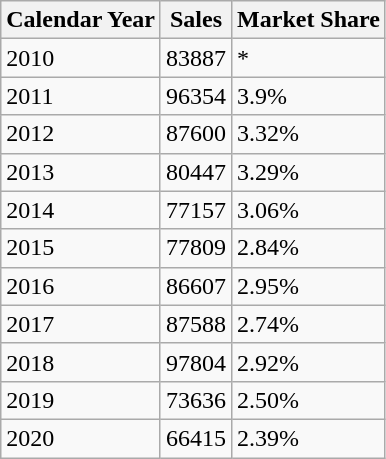<table class="wikitable sortable">
<tr>
<th>Calendar Year</th>
<th>Sales</th>
<th>Market Share</th>
</tr>
<tr>
<td>2010</td>
<td>83887</td>
<td>*</td>
</tr>
<tr>
<td>2011</td>
<td>96354</td>
<td>3.9%</td>
</tr>
<tr>
<td>2012</td>
<td>87600</td>
<td>3.32%</td>
</tr>
<tr>
<td>2013</td>
<td>80447</td>
<td>3.29%</td>
</tr>
<tr>
<td>2014</td>
<td>77157</td>
<td>3.06%</td>
</tr>
<tr>
<td>2015</td>
<td>77809</td>
<td>2.84%</td>
</tr>
<tr>
<td>2016</td>
<td>86607</td>
<td>2.95%</td>
</tr>
<tr>
<td>2017</td>
<td>87588</td>
<td>2.74%</td>
</tr>
<tr>
<td>2018</td>
<td>97804</td>
<td>2.92%</td>
</tr>
<tr>
<td>2019</td>
<td>73636</td>
<td>2.50%</td>
</tr>
<tr>
<td>2020</td>
<td>66415</td>
<td>2.39%</td>
</tr>
</table>
